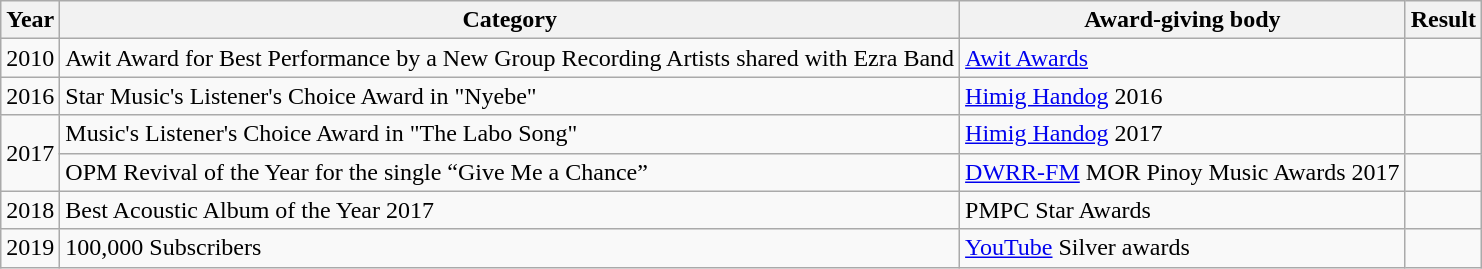<table class="wikitable sortable">
<tr>
<th>Year</th>
<th>Category</th>
<th>Award-giving body</th>
<th>Result</th>
</tr>
<tr>
<td>2010</td>
<td>Awit Award for Best Performance by a New Group Recording Artists shared with Ezra Band</td>
<td><a href='#'>Awit Awards</a></td>
<td></td>
</tr>
<tr>
<td>2016</td>
<td>Star Music's Listener's Choice Award in "Nyebe"</td>
<td><a href='#'>Himig Handog</a> 2016</td>
<td></td>
</tr>
<tr>
<td rowspan=2>2017</td>
<td>Music's Listener's Choice Award in "The Labo Song"</td>
<td><a href='#'>Himig Handog</a> 2017</td>
<td></td>
</tr>
<tr>
<td>OPM Revival of the Year for the single “Give Me a Chance”</td>
<td><a href='#'>DWRR-FM</a> MOR Pinoy Music Awards 2017</td>
<td></td>
</tr>
<tr>
<td>2018</td>
<td>Best Acoustic Album of the Year 2017</td>
<td>PMPC Star Awards</td>
<td></td>
</tr>
<tr>
<td>2019</td>
<td>100,000 Subscribers</td>
<td><a href='#'>YouTube</a> Silver awards</td>
<td></td>
</tr>
</table>
